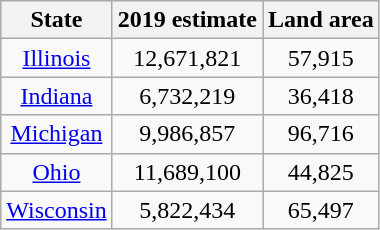<table class="wikitable sortable" style="text-align:center">
<tr>
<th>State</th>
<th>2019 estimate</th>
<th>Land area</th>
</tr>
<tr>
<td><a href='#'>Illinois</a></td>
<td>12,671,821</td>
<td>57,915</td>
</tr>
<tr>
<td><a href='#'>Indiana</a></td>
<td>6,732,219</td>
<td>36,418</td>
</tr>
<tr>
<td><a href='#'>Michigan</a></td>
<td>9,986,857</td>
<td>96,716</td>
</tr>
<tr>
<td><a href='#'>Ohio</a></td>
<td>11,689,100</td>
<td>44,825</td>
</tr>
<tr>
<td><a href='#'>Wisconsin</a></td>
<td>5,822,434</td>
<td>65,497</td>
</tr>
</table>
